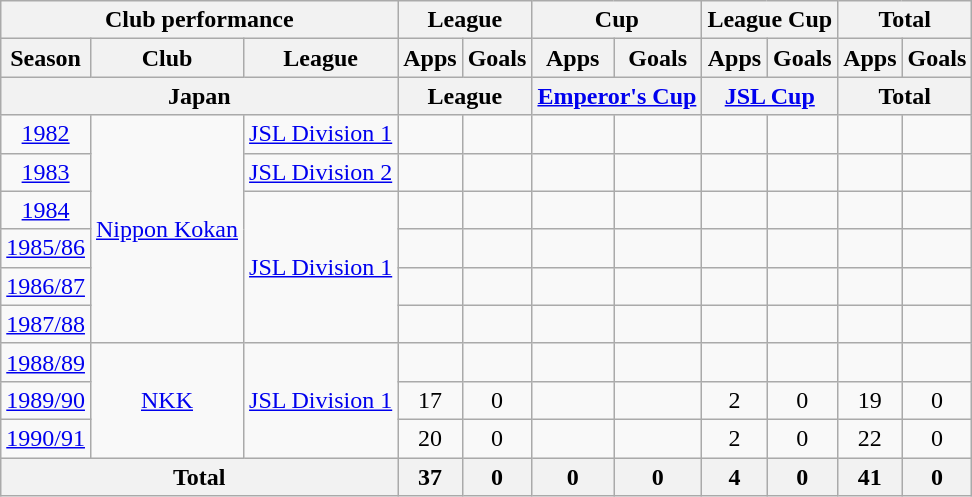<table class="wikitable" style="text-align:center;">
<tr>
<th colspan=3>Club performance</th>
<th colspan=2>League</th>
<th colspan=2>Cup</th>
<th colspan=2>League Cup</th>
<th colspan=2>Total</th>
</tr>
<tr>
<th>Season</th>
<th>Club</th>
<th>League</th>
<th>Apps</th>
<th>Goals</th>
<th>Apps</th>
<th>Goals</th>
<th>Apps</th>
<th>Goals</th>
<th>Apps</th>
<th>Goals</th>
</tr>
<tr>
<th colspan=3>Japan</th>
<th colspan=2>League</th>
<th colspan=2><a href='#'>Emperor's Cup</a></th>
<th colspan=2><a href='#'>JSL Cup</a></th>
<th colspan=2>Total</th>
</tr>
<tr>
<td><a href='#'>1982</a></td>
<td rowspan="6"><a href='#'>Nippon Kokan</a></td>
<td><a href='#'>JSL Division 1</a></td>
<td></td>
<td></td>
<td></td>
<td></td>
<td></td>
<td></td>
<td></td>
<td></td>
</tr>
<tr>
<td><a href='#'>1983</a></td>
<td><a href='#'>JSL Division 2</a></td>
<td></td>
<td></td>
<td></td>
<td></td>
<td></td>
<td></td>
<td></td>
<td></td>
</tr>
<tr>
<td><a href='#'>1984</a></td>
<td rowspan="4"><a href='#'>JSL Division 1</a></td>
<td></td>
<td></td>
<td></td>
<td></td>
<td></td>
<td></td>
<td></td>
<td></td>
</tr>
<tr>
<td><a href='#'>1985/86</a></td>
<td></td>
<td></td>
<td></td>
<td></td>
<td></td>
<td></td>
<td></td>
<td></td>
</tr>
<tr>
<td><a href='#'>1986/87</a></td>
<td></td>
<td></td>
<td></td>
<td></td>
<td></td>
<td></td>
<td></td>
<td></td>
</tr>
<tr>
<td><a href='#'>1987/88</a></td>
<td></td>
<td></td>
<td></td>
<td></td>
<td></td>
<td></td>
<td></td>
<td></td>
</tr>
<tr>
<td><a href='#'>1988/89</a></td>
<td rowspan="3"><a href='#'>NKK</a></td>
<td rowspan="3"><a href='#'>JSL Division 1</a></td>
<td></td>
<td></td>
<td></td>
<td></td>
<td></td>
<td></td>
<td></td>
<td></td>
</tr>
<tr>
<td><a href='#'>1989/90</a></td>
<td>17</td>
<td>0</td>
<td></td>
<td></td>
<td>2</td>
<td>0</td>
<td>19</td>
<td>0</td>
</tr>
<tr>
<td><a href='#'>1990/91</a></td>
<td>20</td>
<td>0</td>
<td></td>
<td></td>
<td>2</td>
<td>0</td>
<td>22</td>
<td>0</td>
</tr>
<tr>
<th colspan=3>Total</th>
<th>37</th>
<th>0</th>
<th>0</th>
<th>0</th>
<th>4</th>
<th>0</th>
<th>41</th>
<th>0</th>
</tr>
</table>
